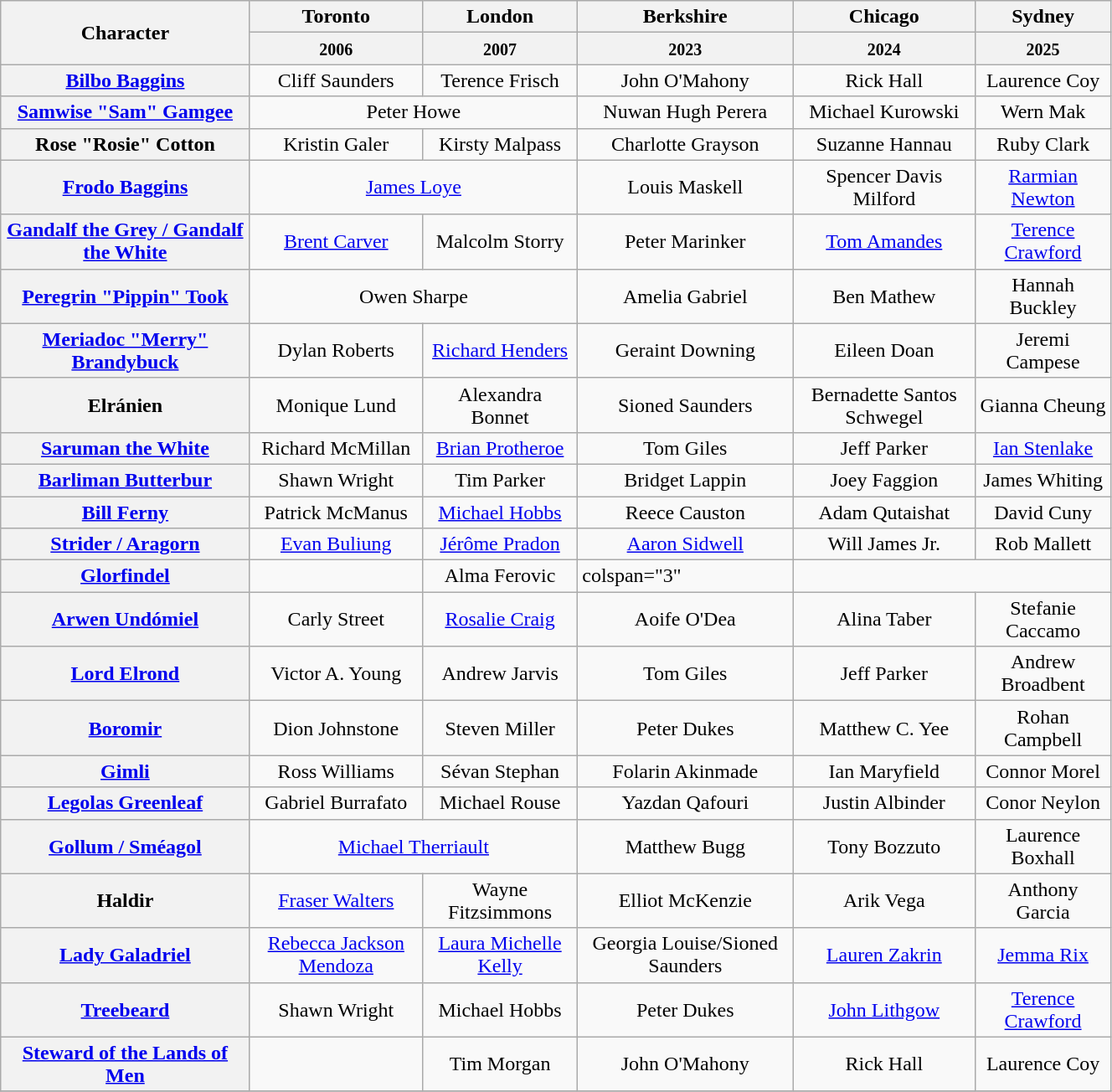<table class="wikitable" width="70%">
<tr>
<th rowspan="2">Character</th>
<th>Toronto</th>
<th>London</th>
<th>Berkshire</th>
<th>Chicago</th>
<th>Sydney</th>
</tr>
<tr>
<th><small>2006</small></th>
<th><small>2007</small></th>
<th><small>2023</small></th>
<th><small>2024</small></th>
<th><small>2025</small></th>
</tr>
<tr>
<th scope="row"><a href='#'>Bilbo Baggins</a></th>
<td align="center">Cliff Saunders</td>
<td align="center">Terence Frisch</td>
<td align="center">John O'Mahony</td>
<td align="center">Rick Hall</td>
<td align="center">Laurence Coy</td>
</tr>
<tr>
<th scope="row"><a href='#'>Samwise "Sam" Gamgee</a></th>
<td align="center" colspan="2">Peter Howe</td>
<td align="center">Nuwan Hugh Perera</td>
<td align="center">Michael Kurowski</td>
<td align="center">Wern Mak</td>
</tr>
<tr>
<th scope="row">Rose "Rosie" Cotton</th>
<td align="center">Kristin Galer</td>
<td align="center">Kirsty Malpass</td>
<td align="center">Charlotte Grayson</td>
<td align="center">Suzanne Hannau</td>
<td align="center">Ruby Clark</td>
</tr>
<tr>
<th scope="row"><a href='#'>Frodo Baggins</a></th>
<td align="center" colspan="2"><a href='#'>James Loye</a></td>
<td align="center">Louis Maskell</td>
<td align="center">Spencer Davis Milford</td>
<td align="center"><a href='#'>Rarmian Newton</a></td>
</tr>
<tr>
<th scope="row"><a href='#'>Gandalf the Grey / Gandalf the White</a></th>
<td align="center"><a href='#'>Brent Carver</a></td>
<td align="center">Malcolm Storry</td>
<td align="center">Peter Marinker</td>
<td align="center"><a href='#'>Tom Amandes</a></td>
<td align="center"><a href='#'>Terence Crawford</a></td>
</tr>
<tr>
<th scope="row"><a href='#'>Peregrin "Pippin" Took</a></th>
<td align="center" colspan="2">Owen Sharpe</td>
<td align="center">Amelia Gabriel</td>
<td align="center">Ben Mathew</td>
<td align="center">Hannah Buckley</td>
</tr>
<tr>
<th scope="row"><a href='#'>Meriadoc "Merry" Brandybuck</a></th>
<td align="center">Dylan Roberts</td>
<td align="center"><a href='#'>Richard Henders</a></td>
<td align="center">Geraint Downing</td>
<td align="center">Eileen Doan</td>
<td align="center">Jeremi Campese</td>
</tr>
<tr>
<th scope="row">Elránien</th>
<td align="center">Monique Lund</td>
<td align="center">Alexandra Bonnet</td>
<td align="center">Sioned Saunders</td>
<td align="center">Bernadette Santos Schwegel</td>
<td align="center">Gianna Cheung</td>
</tr>
<tr>
<th scope="row"><a href='#'>Saruman the White</a></th>
<td align="center">Richard McMillan</td>
<td align="center"><a href='#'>Brian Protheroe</a></td>
<td align="center">Tom Giles</td>
<td align="center">Jeff Parker</td>
<td align="center"><a href='#'>Ian Stenlake</a></td>
</tr>
<tr>
<th scope="row"><a href='#'>Barliman Butterbur</a></th>
<td align="center">Shawn Wright</td>
<td align="center">Tim Parker</td>
<td align="center">Bridget Lappin</td>
<td align="center">Joey Faggion</td>
<td align="center">James Whiting</td>
</tr>
<tr>
<th scope="row"><a href='#'>Bill Ferny</a></th>
<td align="center">Patrick McManus</td>
<td align="center"><a href='#'>Michael Hobbs</a></td>
<td align="center">Reece Causton</td>
<td align="center">Adam Qutaishat</td>
<td align="center">David Cuny</td>
</tr>
<tr>
<th scope="row"><a href='#'>Strider / Aragorn</a></th>
<td align="center"><a href='#'>Evan Buliung</a></td>
<td align="center"><a href='#'>Jérôme Pradon</a></td>
<td align="center"><a href='#'>Aaron Sidwell</a></td>
<td align="center">Will James Jr.</td>
<td align="center">Rob Mallett</td>
</tr>
<tr>
<th scope="row"><a href='#'>Glorfindel</a></th>
<td></td>
<td align="center">Alma Ferovic</td>
<td>colspan="3" </td>
</tr>
<tr>
<th scope="row"><a href='#'>Arwen Undómiel</a></th>
<td align="center">Carly Street</td>
<td align="center"><a href='#'>Rosalie Craig</a></td>
<td align="center">Aoife O'Dea</td>
<td align="center">Alina Taber</td>
<td align="center">Stefanie Caccamo</td>
</tr>
<tr>
<th scope="row"><a href='#'>Lord Elrond</a></th>
<td align="center">Victor A. Young</td>
<td align="center">Andrew Jarvis</td>
<td align="center">Tom Giles</td>
<td align="center">Jeff Parker</td>
<td align="center">Andrew Broadbent</td>
</tr>
<tr>
<th scope="row"><a href='#'>Boromir</a></th>
<td align="center">Dion Johnstone</td>
<td align="center">Steven Miller</td>
<td align="center">Peter Dukes</td>
<td align="center">Matthew C. Yee</td>
<td align="center">Rohan Campbell</td>
</tr>
<tr>
<th scope="row"><a href='#'>Gimli</a></th>
<td align="center">Ross Williams</td>
<td align="center">Sévan Stephan</td>
<td align="center">Folarin Akinmade</td>
<td align="center">Ian Maryfield</td>
<td align="center">Connor Morel</td>
</tr>
<tr>
<th scope="row"><a href='#'>Legolas Greenleaf</a></th>
<td align="center">Gabriel Burrafato</td>
<td align="center">Michael Rouse</td>
<td align="center">Yazdan Qafouri</td>
<td align="center">Justin Albinder</td>
<td align="center">Conor Neylon</td>
</tr>
<tr>
<th scope="row"><a href='#'>Gollum / Sméagol</a></th>
<td align="center" colspan="2"><a href='#'>Michael Therriault</a></td>
<td align="center">Matthew Bugg</td>
<td align="center">Tony Bozzuto</td>
<td align="center">Laurence Boxhall</td>
</tr>
<tr>
<th scope="row">Haldir</th>
<td align="center"><a href='#'>Fraser Walters</a></td>
<td align="center">Wayne Fitzsimmons</td>
<td align="center">Elliot McKenzie</td>
<td align="center">Arik Vega</td>
<td align="center">Anthony Garcia</td>
</tr>
<tr>
<th scope="row"><a href='#'>Lady Galadriel</a></th>
<td align="center"><a href='#'>Rebecca Jackson Mendoza</a></td>
<td align="center"><a href='#'>Laura Michelle Kelly</a></td>
<td align="center">Georgia Louise/Sioned Saunders</td>
<td align="center"><a href='#'>Lauren Zakrin</a></td>
<td align="center"><a href='#'>Jemma Rix</a></td>
</tr>
<tr>
<th scope="row"><a href='#'>Treebeard</a></th>
<td align="center">Shawn Wright</td>
<td align="center">Michael Hobbs</td>
<td align="center">Peter Dukes</td>
<td align="center"><a href='#'>John Lithgow</a></td>
<td align="center"><a href='#'>Terence Crawford</a></td>
</tr>
<tr>
<th scope="row"><a href='#'>Steward of the Lands of Men</a></th>
<td></td>
<td align="center">Tim Morgan</td>
<td align="center">John O'Mahony</td>
<td align="center">Rick Hall</td>
<td align="center">Laurence Coy</td>
</tr>
<tr>
</tr>
</table>
